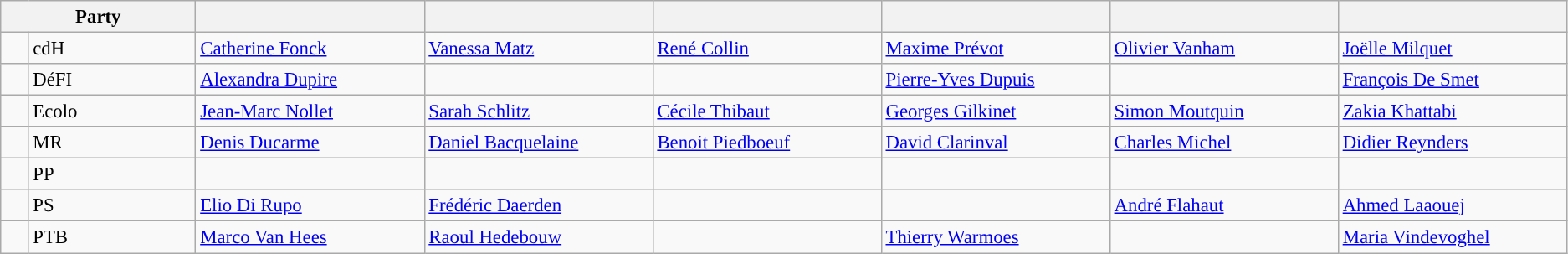<table class="wikitable" style="font-size:95%;">
<tr>
<th colspan="2" style="width:175px;">Party</th>
<th style="width:175px;"></th>
<th style="width:175px;"></th>
<th style="width:175px;"></th>
<th style="width:175px;"></th>
<th style="width:175px;"></th>
<th style="width:175px;"></th>
</tr>
<tr>
<td style="background-color: "></td>
<td>cdH</td>
<td><a href='#'>Catherine Fonck</a></td>
<td><a href='#'>Vanessa Matz</a></td>
<td><a href='#'>René Collin</a></td>
<td><a href='#'>Maxime Prévot</a></td>
<td><a href='#'>Olivier Vanham</a></td>
<td><a href='#'>Joëlle Milquet</a></td>
</tr>
<tr>
<td style="background-color: "></td>
<td>DéFI</td>
<td><a href='#'>Alexandra Dupire</a></td>
<td></td>
<td></td>
<td><a href='#'>Pierre-Yves Dupuis</a></td>
<td></td>
<td><a href='#'>François De Smet</a></td>
</tr>
<tr>
<td style="background-color: "></td>
<td>Ecolo</td>
<td><a href='#'>Jean-Marc Nollet</a></td>
<td><a href='#'>Sarah Schlitz</a></td>
<td><a href='#'>Cécile Thibaut</a></td>
<td><a href='#'>Georges Gilkinet</a></td>
<td><a href='#'>Simon Moutquin</a></td>
<td><a href='#'>Zakia Khattabi</a></td>
</tr>
<tr>
<td style="background-color: "></td>
<td>MR</td>
<td><a href='#'>Denis Ducarme</a></td>
<td><a href='#'>Daniel Bacquelaine</a></td>
<td><a href='#'>Benoit Piedboeuf</a></td>
<td><a href='#'>David Clarinval</a></td>
<td><a href='#'>Charles Michel</a></td>
<td><a href='#'>Didier Reynders</a></td>
</tr>
<tr>
<td style="background-color: "></td>
<td>PP</td>
<td></td>
<td></td>
<td></td>
<td></td>
<td></td>
<td></td>
</tr>
<tr>
<td style="background-color: "></td>
<td>PS</td>
<td><a href='#'>Elio Di Rupo</a></td>
<td><a href='#'>Frédéric Daerden</a></td>
<td></td>
<td></td>
<td><a href='#'>André Flahaut</a></td>
<td><a href='#'>Ahmed Laaouej</a></td>
</tr>
<tr>
<td style="background-color: "></td>
<td>PTB</td>
<td><a href='#'>Marco Van Hees</a></td>
<td><a href='#'>Raoul Hedebouw</a></td>
<td></td>
<td><a href='#'>Thierry Warmoes</a></td>
<td></td>
<td><a href='#'>Maria Vindevoghel</a></td>
</tr>
</table>
